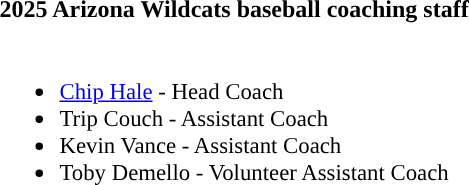<table class="toccolours">
<tr>
<th colspan="9">2025 Arizona Wildcats baseball coaching staff</th>
</tr>
<tr>
<td style="text-align: left; font-size: 95%;" valign="top"><br><ul><li><a href='#'>Chip Hale</a> - Head Coach</li><li>Trip Couch - Assistant Coach</li><li>Kevin Vance - Assistant Coach</li><li>Toby Demello - Volunteer Assistant Coach</li></ul></td>
</tr>
</table>
